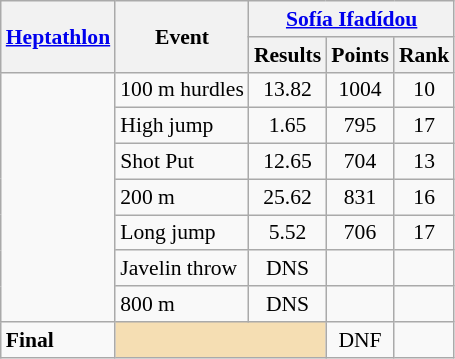<table class=wikitable style="font-size:90%">
<tr>
<th rowspan="2"><a href='#'>Heptathlon</a></th>
<th rowspan="2">Event</th>
<th colspan="3"><a href='#'>Sofía Ifadídou</a></th>
</tr>
<tr>
<th>Results</th>
<th>Points</th>
<th>Rank</th>
</tr>
<tr>
<td rowspan="7"></td>
<td>100 m hurdles</td>
<td align=center>13.82</td>
<td align=center>1004</td>
<td align=center>10</td>
</tr>
<tr>
<td>High jump</td>
<td align=center>1.65</td>
<td align=center>795</td>
<td align=center>17</td>
</tr>
<tr>
<td>Shot Put</td>
<td align=center>12.65</td>
<td align=center>704</td>
<td align=center>13</td>
</tr>
<tr>
<td>200 m</td>
<td align=center>25.62</td>
<td align=center>831</td>
<td align=center>16</td>
</tr>
<tr>
<td>Long jump</td>
<td align=center>5.52</td>
<td align=center>706</td>
<td align=center>17</td>
</tr>
<tr>
<td>Javelin throw</td>
<td align=center>DNS</td>
<td align=center></td>
<td align=center></td>
</tr>
<tr>
<td>800 m</td>
<td align=center>DNS</td>
<td align=center></td>
<td align=center></td>
</tr>
<tr>
<td><strong>Final</strong></td>
<td colspan="2" bgcolor="wheat"></td>
<td align=center>DNF</td>
<td align=center></td>
</tr>
</table>
